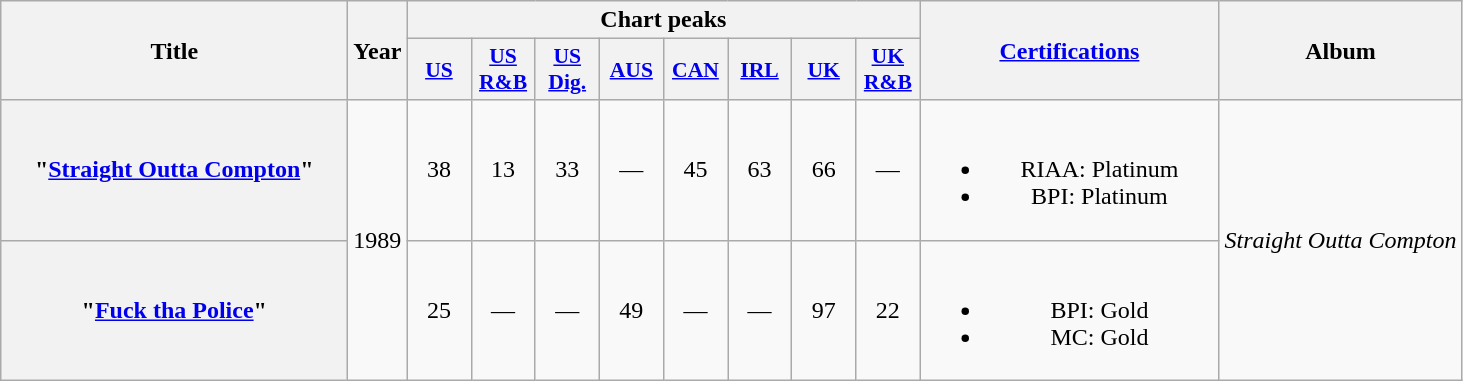<table class="wikitable plainrowheaders" style="text-align:center;">
<tr>
<th scope="col" rowspan="2" style="width:14em;">Title</th>
<th scope="col" rowspan="2">Year</th>
<th scope="col" colspan="8">Chart peaks</th>
<th scope="col" rowspan="2" style="width:12em;"><a href='#'>Certifications</a></th>
<th scope="col" rowspan="2">Album</th>
</tr>
<tr>
<th scope="col" style="width:2.5em;font-size:90%;"><a href='#'>US</a><br></th>
<th scope="col" style="width:2.5em;font-size:90%;"><a href='#'>US<br>R&B</a><br></th>
<th scope="col" style="width:2.5em;font-size:90%;"><a href='#'>US<br>Dig.</a><br></th>
<th scope="col" style="width:2.5em;font-size:90%;"><a href='#'>AUS</a><br></th>
<th scope="col" style="width:2.5em;font-size:90%;"><a href='#'>CAN</a><br></th>
<th scope="col" style="width:2.5em;font-size:90%;"><a href='#'>IRL</a><br></th>
<th scope="col" style="width:2.5em;font-size:90%;"><a href='#'>UK</a><br></th>
<th scope="col" style="width:2.5em;font-size:90%;"><a href='#'>UK<br>R&B</a><br></th>
</tr>
<tr>
<th scope="row">"<a href='#'>Straight Outta Compton</a>"</th>
<td rowspan="2">1989</td>
<td>38</td>
<td>13</td>
<td>33</td>
<td>—</td>
<td>45</td>
<td>63</td>
<td>66</td>
<td>—</td>
<td><br><ul><li>RIAA: Platinum</li><li>BPI: Platinum</li></ul></td>
<td rowspan=2"><em>Straight Outta Compton</em></td>
</tr>
<tr>
<th scope="row">"<a href='#'>Fuck tha Police</a>"</th>
<td>25</td>
<td>—</td>
<td>—</td>
<td>49</td>
<td>—</td>
<td>—</td>
<td>97</td>
<td>22</td>
<td><br><ul><li>BPI: Gold</li><li>MC: Gold</li></ul></td>
</tr>
</table>
